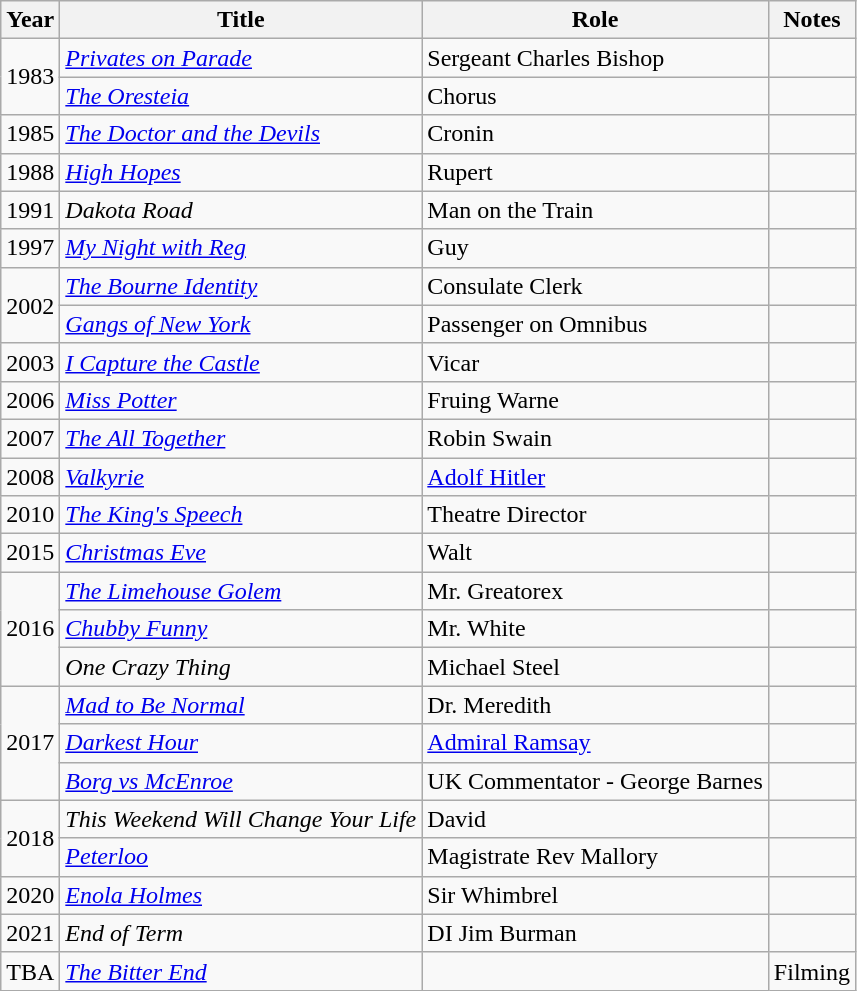<table class="wikitable sortable">
<tr>
<th>Year</th>
<th>Title</th>
<th>Role</th>
<th>Notes</th>
</tr>
<tr>
<td rowspan="2">1983</td>
<td><em><a href='#'>Privates on Parade</a></em></td>
<td>Sergeant Charles Bishop</td>
<td></td>
</tr>
<tr>
<td><em><a href='#'>The Oresteia</a></em></td>
<td>Chorus</td>
<td></td>
</tr>
<tr>
<td>1985</td>
<td><em><a href='#'>The Doctor and the Devils</a></em></td>
<td>Cronin</td>
<td></td>
</tr>
<tr>
<td>1988</td>
<td><em><a href='#'>High Hopes</a></em></td>
<td>Rupert</td>
<td></td>
</tr>
<tr>
<td>1991</td>
<td><em>Dakota Road</em></td>
<td>Man on the Train</td>
<td></td>
</tr>
<tr>
<td>1997</td>
<td><em><a href='#'>My Night with Reg</a></em></td>
<td>Guy</td>
<td></td>
</tr>
<tr>
<td rowspan="2">2002</td>
<td><em><a href='#'>The Bourne Identity</a></em></td>
<td>Consulate Clerk</td>
<td></td>
</tr>
<tr>
<td><em><a href='#'>Gangs of New York</a></em></td>
<td>Passenger on Omnibus</td>
<td></td>
</tr>
<tr>
<td>2003</td>
<td><em><a href='#'>I Capture the Castle</a></em></td>
<td>Vicar</td>
<td></td>
</tr>
<tr>
<td>2006</td>
<td><em><a href='#'>Miss Potter</a></em></td>
<td>Fruing Warne</td>
<td></td>
</tr>
<tr>
<td>2007</td>
<td><em><a href='#'>The All Together</a></em></td>
<td>Robin Swain</td>
<td></td>
</tr>
<tr>
<td>2008</td>
<td><em><a href='#'>Valkyrie</a></em></td>
<td><a href='#'>Adolf Hitler</a></td>
<td></td>
</tr>
<tr>
<td>2010</td>
<td><em><a href='#'>The King's Speech</a></em></td>
<td>Theatre Director</td>
<td></td>
</tr>
<tr>
<td>2015</td>
<td><em><a href='#'>Christmas Eve</a></em></td>
<td>Walt</td>
<td></td>
</tr>
<tr>
<td rowspan="3">2016</td>
<td><em><a href='#'>The Limehouse Golem</a></em></td>
<td>Mr. Greatorex</td>
<td></td>
</tr>
<tr>
<td><em><a href='#'>Chubby Funny</a></em></td>
<td>Mr. White</td>
<td></td>
</tr>
<tr>
<td><em>One Crazy Thing</em></td>
<td>Michael Steel</td>
<td></td>
</tr>
<tr>
<td rowspan="3">2017</td>
<td><em><a href='#'>Mad to Be Normal</a></em></td>
<td>Dr. Meredith</td>
<td></td>
</tr>
<tr>
<td><em><a href='#'>Darkest Hour</a></em></td>
<td><a href='#'>Admiral Ramsay</a></td>
<td></td>
</tr>
<tr>
<td><em><a href='#'>Borg vs McEnroe</a></em></td>
<td>UK Commentator - George Barnes</td>
<td></td>
</tr>
<tr>
<td rowspan="2">2018</td>
<td><em>This Weekend Will Change Your Life</em></td>
<td>David</td>
<td></td>
</tr>
<tr>
<td><em><a href='#'>Peterloo</a></em></td>
<td>Magistrate Rev Mallory</td>
<td></td>
</tr>
<tr>
<td>2020</td>
<td><em><a href='#'>Enola Holmes</a></em></td>
<td>Sir Whimbrel</td>
<td></td>
</tr>
<tr>
<td>2021</td>
<td><em>End of Term</em></td>
<td>DI Jim Burman</td>
<td></td>
</tr>
<tr>
<td>TBA</td>
<td><em><a href='#'>The Bitter End</a></em></td>
<td></td>
<td>Filming</td>
</tr>
</table>
